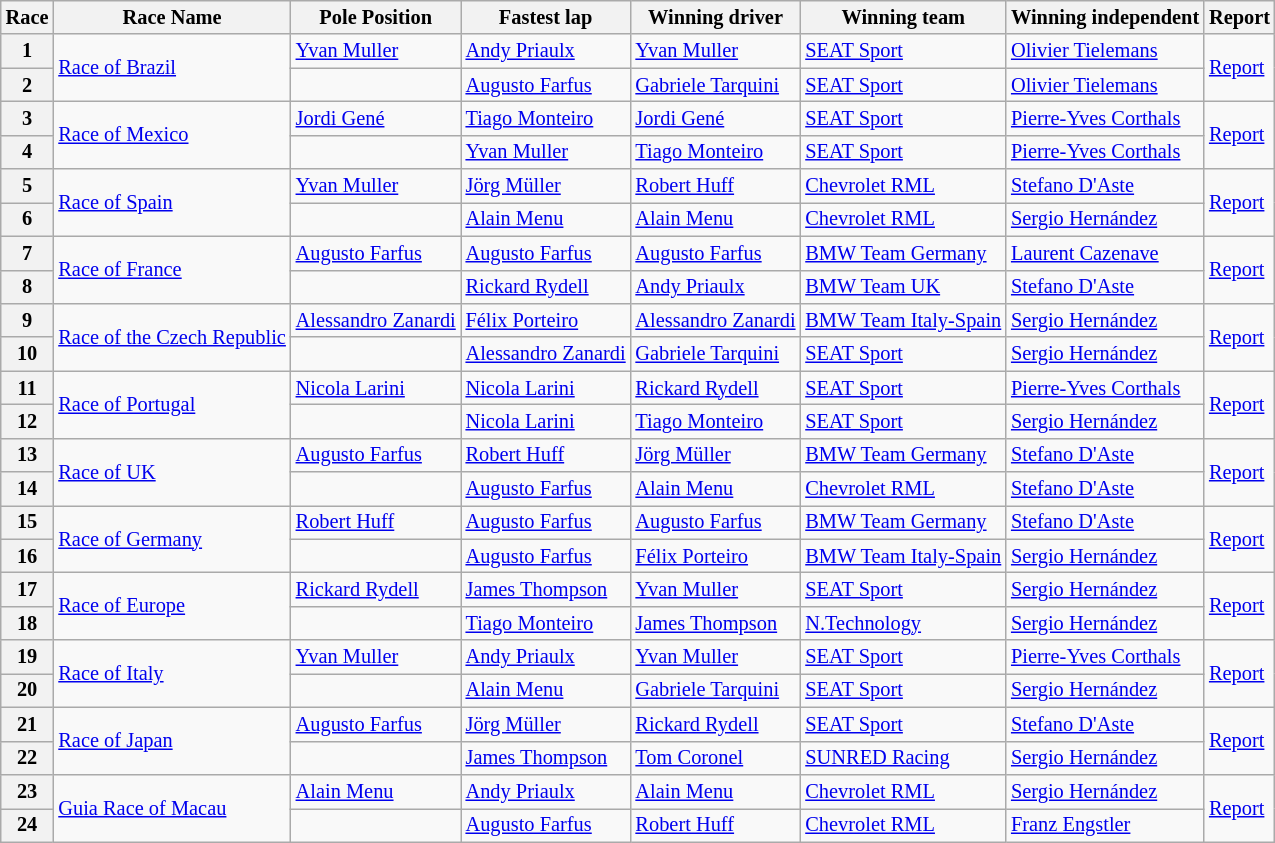<table class="wikitable" style="font-size: 85%">
<tr>
<th>Race</th>
<th nowrap>Race Name</th>
<th nowrap>Pole Position</th>
<th nowrap>Fastest lap</th>
<th nowrap>Winning driver</th>
<th nowrap>Winning team</th>
<th nowrap>Winning independent</th>
<th>Report</th>
</tr>
<tr>
<th>1</th>
<td rowspan=2> <a href='#'>Race of Brazil</a></td>
<td> <a href='#'>Yvan Muller</a></td>
<td> <a href='#'>Andy Priaulx</a></td>
<td> <a href='#'>Yvan Muller</a></td>
<td> <a href='#'>SEAT Sport</a></td>
<td> <a href='#'>Olivier Tielemans</a></td>
<td rowspan=2><a href='#'>Report</a></td>
</tr>
<tr>
<th>2</th>
<td></td>
<td> <a href='#'>Augusto Farfus</a></td>
<td> <a href='#'>Gabriele Tarquini</a></td>
<td> <a href='#'>SEAT Sport</a></td>
<td> <a href='#'>Olivier Tielemans</a></td>
</tr>
<tr>
<th>3</th>
<td rowspan=2> <a href='#'>Race of Mexico</a></td>
<td> <a href='#'>Jordi Gené</a></td>
<td> <a href='#'>Tiago Monteiro</a></td>
<td> <a href='#'>Jordi Gené</a></td>
<td> <a href='#'>SEAT Sport</a></td>
<td nowrap> <a href='#'>Pierre-Yves Corthals</a></td>
<td rowspan=2><a href='#'>Report</a></td>
</tr>
<tr>
<th>4</th>
<td></td>
<td> <a href='#'>Yvan Muller</a></td>
<td> <a href='#'>Tiago Monteiro</a></td>
<td> <a href='#'>SEAT Sport</a></td>
<td> <a href='#'>Pierre-Yves Corthals</a></td>
</tr>
<tr>
<th>5</th>
<td rowspan=2> <a href='#'>Race of Spain</a></td>
<td> <a href='#'>Yvan Muller</a></td>
<td> <a href='#'>Jörg Müller</a></td>
<td> <a href='#'>Robert Huff</a></td>
<td> <a href='#'>Chevrolet RML</a></td>
<td> <a href='#'>Stefano D'Aste</a></td>
<td rowspan=2><a href='#'>Report</a></td>
</tr>
<tr>
<th>6</th>
<td></td>
<td> <a href='#'>Alain Menu</a></td>
<td> <a href='#'>Alain Menu</a></td>
<td> <a href='#'>Chevrolet RML</a></td>
<td> <a href='#'>Sergio Hernández</a></td>
</tr>
<tr>
<th>7</th>
<td rowspan=2> <a href='#'>Race of France</a></td>
<td> <a href='#'>Augusto Farfus</a></td>
<td> <a href='#'>Augusto Farfus</a></td>
<td> <a href='#'>Augusto Farfus</a></td>
<td> <a href='#'>BMW Team Germany</a></td>
<td> <a href='#'>Laurent Cazenave</a></td>
<td rowspan=2><a href='#'>Report</a></td>
</tr>
<tr>
<th>8</th>
<td></td>
<td> <a href='#'>Rickard Rydell</a></td>
<td> <a href='#'>Andy Priaulx</a></td>
<td> <a href='#'>BMW Team UK</a></td>
<td> <a href='#'>Stefano D'Aste</a></td>
</tr>
<tr>
<th>9</th>
<td rowspan=2 nowrap> <a href='#'>Race of the Czech Republic</a></td>
<td nowrap> <a href='#'>Alessandro Zanardi</a></td>
<td nowrap> <a href='#'>Félix Porteiro</a></td>
<td nowrap> <a href='#'>Alessandro Zanardi</a></td>
<td nowrap> <a href='#'>BMW Team Italy-Spain</a></td>
<td nowrap> <a href='#'>Sergio Hernández</a></td>
<td rowspan=2><a href='#'>Report</a></td>
</tr>
<tr>
<th>10</th>
<td></td>
<td nowrap> <a href='#'>Alessandro Zanardi</a></td>
<td> <a href='#'>Gabriele Tarquini</a></td>
<td> <a href='#'>SEAT Sport</a></td>
<td> <a href='#'>Sergio Hernández</a></td>
</tr>
<tr>
<th>11</th>
<td rowspan=2> <a href='#'>Race of Portugal</a></td>
<td> <a href='#'>Nicola Larini</a></td>
<td> <a href='#'>Nicola Larini</a></td>
<td> <a href='#'>Rickard Rydell</a></td>
<td> <a href='#'>SEAT Sport</a></td>
<td> <a href='#'>Pierre-Yves Corthals</a></td>
<td rowspan=2><a href='#'>Report</a></td>
</tr>
<tr>
<th>12</th>
<td></td>
<td> <a href='#'>Nicola Larini</a></td>
<td> <a href='#'>Tiago Monteiro</a></td>
<td> <a href='#'>SEAT Sport</a></td>
<td> <a href='#'>Sergio Hernández</a></td>
</tr>
<tr>
<th>13</th>
<td rowspan=2> <a href='#'>Race of UK</a></td>
<td> <a href='#'>Augusto Farfus</a></td>
<td> <a href='#'>Robert Huff</a></td>
<td> <a href='#'>Jörg Müller</a></td>
<td> <a href='#'>BMW Team Germany</a></td>
<td> <a href='#'>Stefano D'Aste</a></td>
<td rowspan=2><a href='#'>Report</a></td>
</tr>
<tr>
<th>14</th>
<td></td>
<td> <a href='#'>Augusto Farfus</a></td>
<td> <a href='#'>Alain Menu</a></td>
<td> <a href='#'>Chevrolet RML</a></td>
<td> <a href='#'>Stefano D'Aste</a></td>
</tr>
<tr>
<th>15</th>
<td rowspan=2> <a href='#'>Race of Germany</a></td>
<td> <a href='#'>Robert Huff</a></td>
<td> <a href='#'>Augusto Farfus</a></td>
<td> <a href='#'>Augusto Farfus</a></td>
<td> <a href='#'>BMW Team Germany</a></td>
<td> <a href='#'>Stefano D'Aste</a></td>
<td rowspan=2><a href='#'>Report</a></td>
</tr>
<tr>
<th>16</th>
<td></td>
<td> <a href='#'>Augusto Farfus</a></td>
<td> <a href='#'>Félix Porteiro</a></td>
<td> <a href='#'>BMW Team Italy-Spain</a></td>
<td> <a href='#'>Sergio Hernández</a></td>
</tr>
<tr>
<th>17</th>
<td rowspan=2> <a href='#'>Race of Europe</a></td>
<td> <a href='#'>Rickard Rydell</a></td>
<td> <a href='#'>James Thompson</a></td>
<td> <a href='#'>Yvan Muller</a></td>
<td> <a href='#'>SEAT Sport</a></td>
<td> <a href='#'>Sergio Hernández</a></td>
<td rowspan=2><a href='#'>Report</a></td>
</tr>
<tr>
<th>18</th>
<td></td>
<td> <a href='#'>Tiago Monteiro</a></td>
<td> <a href='#'>James Thompson</a></td>
<td> <a href='#'>N.Technology</a></td>
<td> <a href='#'>Sergio Hernández</a></td>
</tr>
<tr>
<th>19</th>
<td rowspan=2> <a href='#'>Race of Italy</a></td>
<td> <a href='#'>Yvan Muller</a></td>
<td> <a href='#'>Andy Priaulx</a></td>
<td> <a href='#'>Yvan Muller</a></td>
<td> <a href='#'>SEAT Sport</a></td>
<td> <a href='#'>Pierre-Yves Corthals</a></td>
<td rowspan=2><a href='#'>Report</a></td>
</tr>
<tr>
<th>20</th>
<td></td>
<td> <a href='#'>Alain Menu</a></td>
<td> <a href='#'>Gabriele Tarquini</a></td>
<td> <a href='#'>SEAT Sport</a></td>
<td> <a href='#'>Sergio Hernández</a></td>
</tr>
<tr>
<th>21</th>
<td rowspan=2> <a href='#'>Race of Japan</a></td>
<td> <a href='#'>Augusto Farfus</a></td>
<td> <a href='#'>Jörg Müller</a></td>
<td> <a href='#'>Rickard Rydell</a></td>
<td> <a href='#'>SEAT Sport</a></td>
<td> <a href='#'>Stefano D'Aste</a></td>
<td rowspan=2><a href='#'>Report</a></td>
</tr>
<tr>
<th>22</th>
<td></td>
<td> <a href='#'>James Thompson</a></td>
<td> <a href='#'>Tom Coronel</a></td>
<td> <a href='#'>SUNRED Racing</a></td>
<td> <a href='#'>Sergio Hernández</a></td>
</tr>
<tr>
<th>23</th>
<td rowspan=2> <a href='#'>Guia Race of Macau</a></td>
<td> <a href='#'>Alain Menu</a></td>
<td> <a href='#'>Andy Priaulx</a></td>
<td> <a href='#'>Alain Menu</a></td>
<td> <a href='#'>Chevrolet RML</a></td>
<td> <a href='#'>Sergio Hernández</a></td>
<td rowspan=2><a href='#'>Report</a></td>
</tr>
<tr>
<th>24</th>
<td></td>
<td> <a href='#'>Augusto Farfus</a></td>
<td> <a href='#'>Robert Huff</a></td>
<td> <a href='#'>Chevrolet RML</a></td>
<td> <a href='#'>Franz Engstler</a></td>
</tr>
</table>
